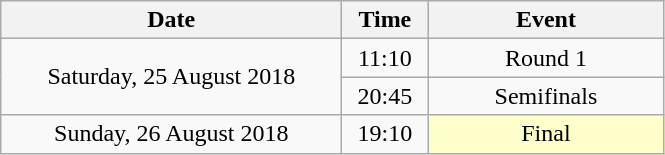<table class = "wikitable" style="text-align:center;">
<tr>
<th width=220>Date</th>
<th width=50>Time</th>
<th width=150>Event</th>
</tr>
<tr>
<td rowspan=2>Saturday, 25 August 2018</td>
<td>11:10</td>
<td>Round 1</td>
</tr>
<tr>
<td>20:45</td>
<td>Semifinals</td>
</tr>
<tr>
<td>Sunday, 26 August 2018</td>
<td>19:10</td>
<td bgcolor=ffffcc>Final</td>
</tr>
</table>
